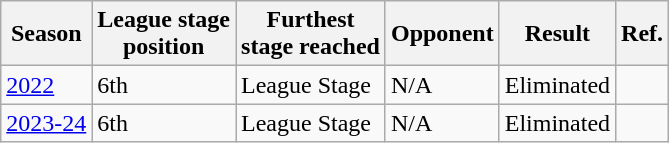<table class="wikitable">
<tr>
<th>Season</th>
<th>League stage<br>position</th>
<th>Furthest<br>stage reached</th>
<th>Opponent</th>
<th>Result</th>
<th>Ref.</th>
</tr>
<tr>
<td><a href='#'>2022</a></td>
<td>6th</td>
<td>League Stage</td>
<td>N/A</td>
<td>Eliminated</td>
<td></td>
</tr>
<tr>
<td><a href='#'>2023-24</a></td>
<td>6th</td>
<td>League Stage</td>
<td>N/A</td>
<td>Eliminated</td>
<td></td>
</tr>
</table>
